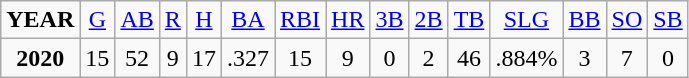<table class="wikitable">
<tr align=center>
<td><strong>YEAR</strong></td>
<td><a href='#'>G</a></td>
<td><a href='#'>AB</a></td>
<td><a href='#'>R</a></td>
<td><a href='#'>H</a></td>
<td><a href='#'>BA</a></td>
<td><a href='#'>RBI</a></td>
<td><a href='#'>HR</a></td>
<td><a href='#'>3B</a></td>
<td><a href='#'>2B</a></td>
<td><a href='#'>TB</a></td>
<td><a href='#'>SLG</a></td>
<td><a href='#'>BB</a></td>
<td><a href='#'>SO</a></td>
<td><a href='#'>SB</a></td>
</tr>
<tr align=center>
<td><strong>2020</strong></td>
<td>15</td>
<td>52</td>
<td>9</td>
<td>17</td>
<td>.327</td>
<td>15</td>
<td>9</td>
<td>0</td>
<td>2</td>
<td>46</td>
<td>.884%</td>
<td>3</td>
<td>7</td>
<td>0</td>
</tr>
</table>
